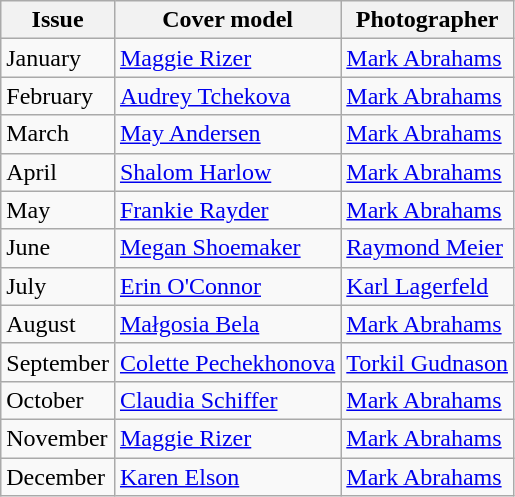<table class="sortable wikitable">
<tr>
<th>Issue</th>
<th>Cover model</th>
<th>Photographer</th>
</tr>
<tr>
<td>January</td>
<td><a href='#'>Maggie Rizer</a></td>
<td><a href='#'>Mark Abrahams</a></td>
</tr>
<tr>
<td>February</td>
<td><a href='#'>Audrey Tchekova</a></td>
<td><a href='#'>Mark Abrahams</a></td>
</tr>
<tr>
<td>March</td>
<td><a href='#'>May Andersen</a></td>
<td><a href='#'>Mark Abrahams</a></td>
</tr>
<tr>
<td>April</td>
<td><a href='#'>Shalom Harlow</a></td>
<td><a href='#'>Mark Abrahams</a></td>
</tr>
<tr>
<td>May</td>
<td><a href='#'>Frankie Rayder</a></td>
<td><a href='#'>Mark Abrahams</a></td>
</tr>
<tr>
<td>June</td>
<td><a href='#'>Megan Shoemaker</a></td>
<td><a href='#'>Raymond Meier</a></td>
</tr>
<tr>
<td>July</td>
<td><a href='#'>Erin O'Connor</a></td>
<td><a href='#'>Karl Lagerfeld</a></td>
</tr>
<tr>
<td>August</td>
<td><a href='#'>Małgosia Bela</a></td>
<td><a href='#'>Mark Abrahams</a></td>
</tr>
<tr>
<td>September</td>
<td><a href='#'>Colette Pechekhonova</a></td>
<td><a href='#'>Torkil Gudnason</a></td>
</tr>
<tr>
<td>October</td>
<td><a href='#'>Claudia Schiffer</a></td>
<td><a href='#'>Mark Abrahams</a></td>
</tr>
<tr>
<td>November</td>
<td><a href='#'>Maggie Rizer</a></td>
<td><a href='#'>Mark Abrahams</a></td>
</tr>
<tr>
<td>December</td>
<td><a href='#'>Karen Elson</a></td>
<td><a href='#'>Mark Abrahams</a></td>
</tr>
</table>
